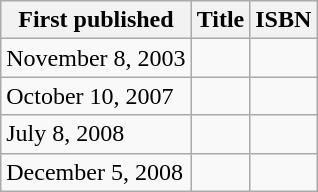<table class="wikitable">
<tr>
<th>First published</th>
<th>Title</th>
<th>ISBN</th>
</tr>
<tr>
<td>November 8, 2003</td>
<td></td>
<td><small></small></td>
</tr>
<tr>
<td>October 10, 2007</td>
<td></td>
<td><small></small></td>
</tr>
<tr>
<td>July 8, 2008</td>
<td></td>
<td><small></small></td>
</tr>
<tr>
<td>December 5, 2008</td>
<td></td>
<td><small></small></td>
</tr>
</table>
